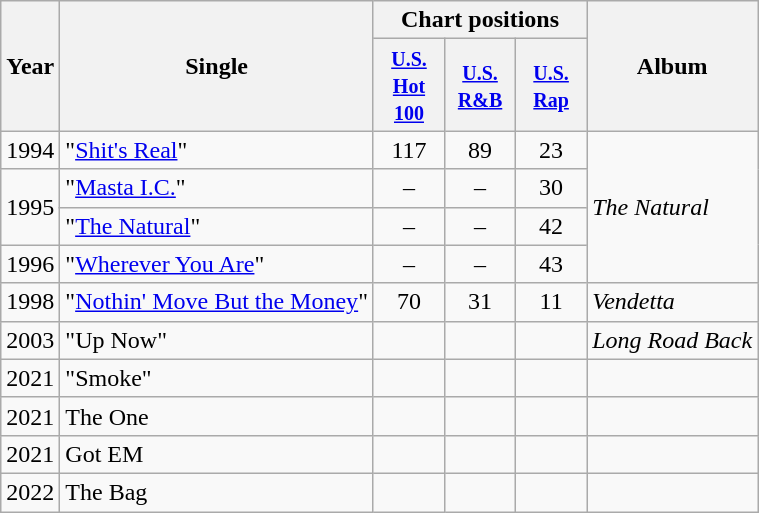<table class="wikitable">
<tr>
<th rowspan="2">Year</th>
<th rowspan="2">Single</th>
<th colspan="3">Chart positions</th>
<th rowspan="2">Album</th>
</tr>
<tr>
<th width="40"><small><a href='#'>U.S. Hot 100</a></small></th>
<th width="40"><small><a href='#'>U.S. R&B</a></small></th>
<th width="40"><small><a href='#'>U.S. Rap</a></small></th>
</tr>
<tr>
<td>1994</td>
<td align="left">"<a href='#'>Shit's Real</a>"</td>
<td align="center">117</td>
<td align="center">89</td>
<td align="center">23</td>
<td align="left" rowspan="4"><em>The Natural</em></td>
</tr>
<tr>
<td align="center" rowspan="2">1995</td>
<td align="left">"<a href='#'>Masta I.C.</a>"</td>
<td align="center">–</td>
<td align="center">–</td>
<td align="center">30</td>
</tr>
<tr>
<td align="left">"<a href='#'>The Natural</a>"</td>
<td align="center">–</td>
<td align="center">–</td>
<td align="center">42</td>
</tr>
<tr>
<td>1996</td>
<td align="left">"<a href='#'>Wherever You Are</a>"</td>
<td align="center">–</td>
<td align="center">–</td>
<td align="center">43</td>
</tr>
<tr>
<td>1998</td>
<td align="left">"<a href='#'>Nothin' Move But the Money</a>"</td>
<td align="center">70</td>
<td align="center">31</td>
<td align="center">11</td>
<td><em>Vendetta</em></td>
</tr>
<tr>
<td>2003</td>
<td align="left">"Up Now"</td>
<td align="center"></td>
<td align="center"></td>
<td align="center"></td>
<td><em>Long Road Back</em></td>
</tr>
<tr>
<td>2021</td>
<td align="left">"Smoke"</td>
<td align="center"></td>
<td align="center"></td>
<td align="center"></td>
<td></td>
</tr>
<tr>
<td>2021</td>
<td>The One</td>
<td></td>
<td></td>
<td></td>
<td></td>
</tr>
<tr>
<td>2021</td>
<td>Got EM</td>
<td></td>
<td></td>
<td></td>
<td></td>
</tr>
<tr>
<td>2022</td>
<td>The Bag</td>
<td></td>
<td></td>
<td></td>
<td></td>
</tr>
</table>
